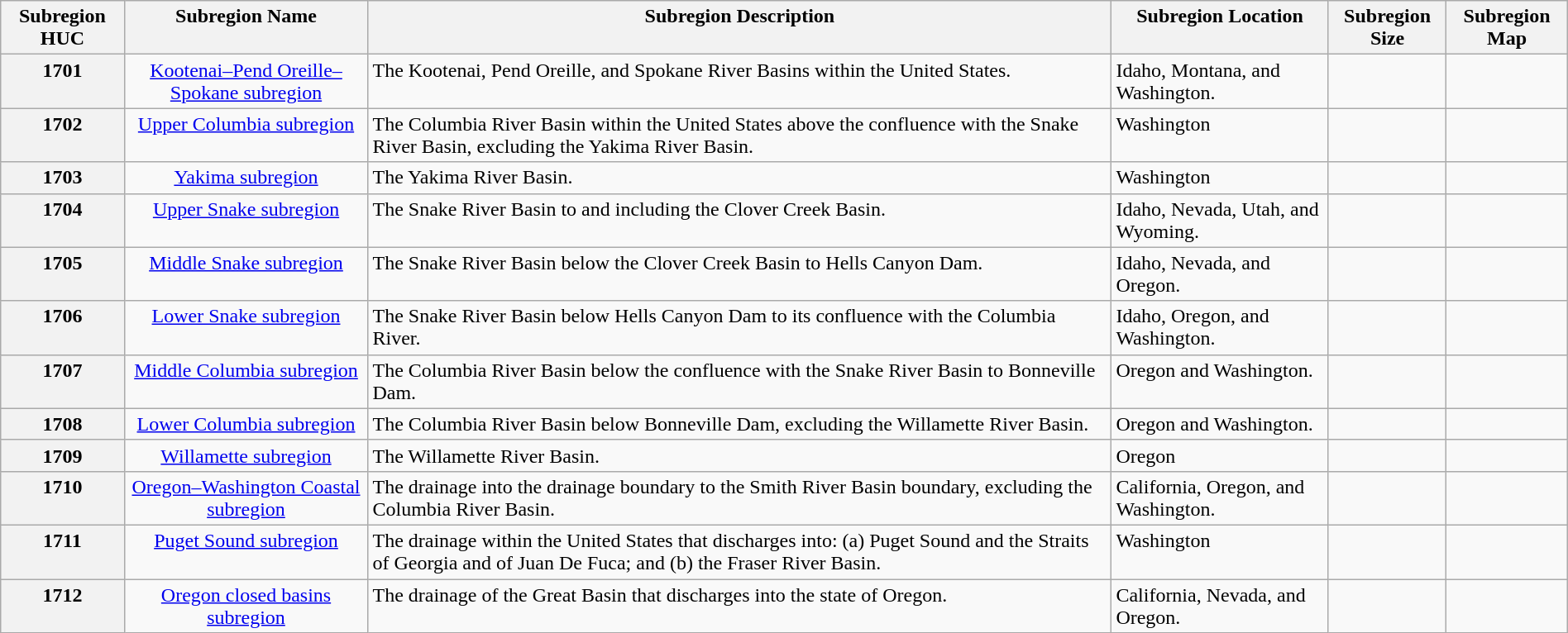<table class="wikitable" border="1" style="margin: 1em auto 1em auto;">
<tr valign="top">
<th scope="col">Subregion HUC</th>
<th scope="col">Subregion Name</th>
<th scope="col">Subregion Description</th>
<th scope="col">Subregion Location</th>
<th scope="col">Subregion Size</th>
<th scope="col">Subregion Map</th>
</tr>
<tr valign="top">
<th scope="row">1701</th>
<td align="center"><a href='#'>Kootenai–Pend Oreille–Spokane subregion</a></td>
<td align="left">The Kootenai, Pend Oreille, and Spokane River Basins within the United States.</td>
<td>Idaho, Montana, and Washington.</td>
<td align="center"></td>
<td align="right"></td>
</tr>
<tr valign="top">
<th scope="row">1702</th>
<td align="center"><a href='#'>Upper Columbia subregion</a></td>
<td align="left">The Columbia River Basin within the United States above the confluence with the Snake River Basin, excluding the Yakima River Basin.</td>
<td>Washington</td>
<td align="center"></td>
<td align="right"></td>
</tr>
<tr valign="top">
<th scope="row">1703</th>
<td align="center"><a href='#'>Yakima subregion</a></td>
<td align="left">The Yakima River Basin.</td>
<td>Washington</td>
<td align="center"></td>
<td align="right"></td>
</tr>
<tr valign="top">
<th scope="row">1704</th>
<td align="center"><a href='#'>Upper Snake subregion</a></td>
<td align="left">The Snake River Basin to and including the Clover Creek Basin.</td>
<td>Idaho, Nevada, Utah, and Wyoming.</td>
<td align="center"></td>
<td align="right"></td>
</tr>
<tr valign="top">
<th scope="row">1705</th>
<td align="center"><a href='#'>Middle Snake subregion</a></td>
<td align="left">The Snake River Basin below the Clover Creek Basin to Hells Canyon Dam.</td>
<td>Idaho, Nevada, and Oregon.</td>
<td align="center"></td>
<td align="right"></td>
</tr>
<tr valign="top">
<th scope="row">1706</th>
<td align="center"><a href='#'>Lower Snake subregion</a></td>
<td align="left">The Snake River Basin below Hells Canyon Dam to its confluence with the Columbia River.</td>
<td>Idaho, Oregon, and Washington.</td>
<td align="center"></td>
<td align="right"></td>
</tr>
<tr valign="top">
<th scope="row">1707</th>
<td align="center"><a href='#'>Middle Columbia subregion</a></td>
<td align="left">The Columbia River Basin below the confluence with the Snake River Basin to Bonneville Dam.</td>
<td>Oregon and Washington.</td>
<td align="center"></td>
<td align="right"></td>
</tr>
<tr valign="top">
<th scope="row">1708</th>
<td align="center"><a href='#'>Lower Columbia subregion</a></td>
<td align="left">The Columbia River Basin below Bonneville Dam, excluding the Willamette River Basin.</td>
<td>Oregon and Washington.</td>
<td align="center"></td>
<td align="right"></td>
</tr>
<tr valign="top">
<th scope="row">1709</th>
<td align="center"><a href='#'>Willamette subregion</a></td>
<td align="left">The Willamette River Basin.</td>
<td>Oregon</td>
<td align="center"></td>
<td align="right"></td>
</tr>
<tr valign="top">
<th scope="row">1710</th>
<td align="center"><a href='#'>Oregon–Washington Coastal subregion</a></td>
<td align="left">The drainage into the drainage boundary to the Smith River Basin boundary, excluding the Columbia River Basin.</td>
<td>California, Oregon, and Washington.</td>
<td align="center"></td>
<td align="right"></td>
</tr>
<tr valign="top">
<th scope="row">1711</th>
<td align="center"><a href='#'>Puget Sound subregion</a></td>
<td align="left">The drainage within the United States that discharges into: (a) Puget Sound and the Straits of Georgia and of Juan De Fuca; and (b) the Fraser River Basin.</td>
<td>Washington</td>
<td align="center"></td>
<td align="right"></td>
</tr>
<tr valign="top">
<th scope="row">1712</th>
<td align="center"><a href='#'>Oregon closed basins subregion</a></td>
<td align="left">The drainage of the Great Basin that discharges into the state of Oregon.</td>
<td>California, Nevada, and Oregon.</td>
<td align="center"></td>
<td align="right"></td>
</tr>
</table>
